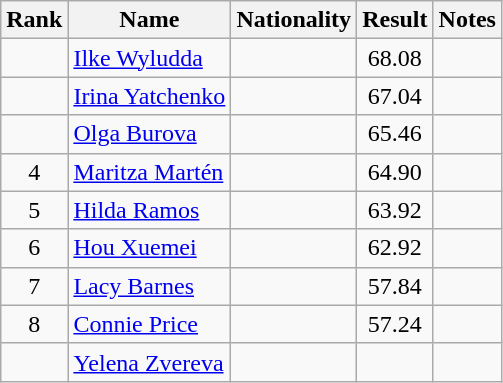<table class="wikitable sortable" style="text-align:center">
<tr>
<th>Rank</th>
<th>Name</th>
<th>Nationality</th>
<th>Result</th>
<th>Notes</th>
</tr>
<tr>
<td></td>
<td align=left><a href='#'>Ilke Wyludda</a></td>
<td align=left></td>
<td>68.08</td>
<td></td>
</tr>
<tr>
<td></td>
<td align=left><a href='#'>Irina Yatchenko</a></td>
<td align=left></td>
<td>67.04</td>
<td></td>
</tr>
<tr>
<td></td>
<td align=left><a href='#'>Olga Burova</a></td>
<td align=left></td>
<td>65.46</td>
<td></td>
</tr>
<tr>
<td>4</td>
<td align=left><a href='#'>Maritza Martén</a></td>
<td align=left></td>
<td>64.90</td>
<td></td>
</tr>
<tr>
<td>5</td>
<td align=left><a href='#'>Hilda Ramos</a></td>
<td align=left></td>
<td>63.92</td>
<td></td>
</tr>
<tr>
<td>6</td>
<td align=left><a href='#'>Hou Xuemei</a></td>
<td align=left></td>
<td>62.92</td>
<td></td>
</tr>
<tr>
<td>7</td>
<td align=left><a href='#'>Lacy Barnes</a></td>
<td align=left></td>
<td>57.84</td>
<td></td>
</tr>
<tr>
<td>8</td>
<td align=left><a href='#'>Connie Price</a></td>
<td align=left></td>
<td>57.24</td>
<td></td>
</tr>
<tr>
<td></td>
<td align=left><a href='#'>Yelena Zvereva</a></td>
<td align=left></td>
<td></td>
<td></td>
</tr>
</table>
